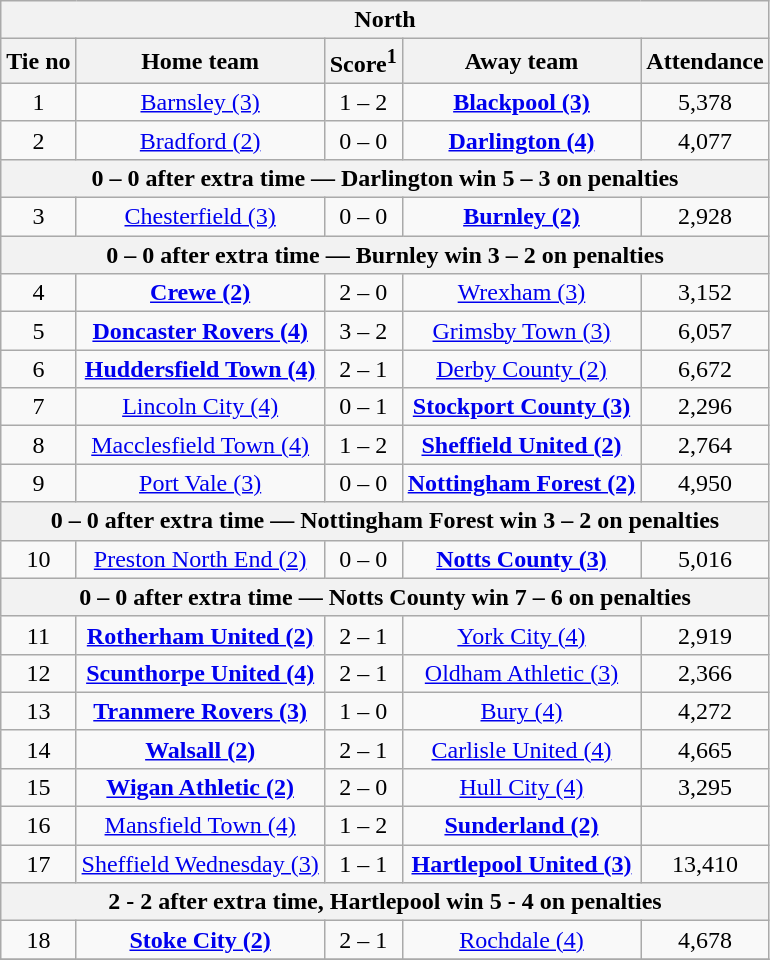<table class="wikitable" style="text-align: center">
<tr>
<th colspan="5">North</th>
</tr>
<tr>
<th>Tie no</th>
<th>Home team</th>
<th>Score<sup>1</sup></th>
<th>Away team</th>
<th>Attendance</th>
</tr>
<tr>
<td>1</td>
<td><a href='#'>Barnsley (3)</a></td>
<td>1 – 2</td>
<td><strong><a href='#'>Blackpool (3)</a></strong></td>
<td>5,378</td>
</tr>
<tr>
<td>2</td>
<td><a href='#'>Bradford (2)</a></td>
<td>0 – 0</td>
<td><strong><a href='#'>Darlington (4)</a></strong></td>
<td>4,077</td>
</tr>
<tr>
<th colspan="5">0 – 0 after extra time — Darlington win 5 – 3 on penalties</th>
</tr>
<tr>
<td>3</td>
<td><a href='#'>Chesterfield (3)</a></td>
<td>0 – 0</td>
<td><strong><a href='#'>Burnley (2)</a></strong></td>
<td>2,928</td>
</tr>
<tr>
<th colspan="5">0 – 0 after extra time — Burnley win 3 – 2 on penalties</th>
</tr>
<tr>
<td>4</td>
<td><strong><a href='#'>Crewe (2)</a></strong></td>
<td>2 – 0</td>
<td><a href='#'>Wrexham (3)</a></td>
<td>3,152</td>
</tr>
<tr>
<td>5</td>
<td><strong><a href='#'>Doncaster Rovers (4)</a></strong></td>
<td>3 – 2</td>
<td><a href='#'>Grimsby Town (3)</a></td>
<td>6,057</td>
</tr>
<tr>
<td>6</td>
<td><strong> <a href='#'>Huddersfield Town (4)</a></strong></td>
<td>2 – 1</td>
<td><a href='#'>Derby County (2)</a></td>
<td>6,672</td>
</tr>
<tr>
<td>7</td>
<td><a href='#'>Lincoln City (4)</a></td>
<td>0 – 1</td>
<td><strong><a href='#'>Stockport County (3)</a></strong></td>
<td>2,296</td>
</tr>
<tr>
<td>8</td>
<td><a href='#'>Macclesfield Town (4)</a></td>
<td>1 – 2</td>
<td><strong><a href='#'>Sheffield United (2)</a></strong></td>
<td>2,764</td>
</tr>
<tr>
<td>9</td>
<td><a href='#'>Port Vale (3)</a></td>
<td>0 – 0</td>
<td><strong><a href='#'>Nottingham Forest (2)</a></strong></td>
<td>4,950</td>
</tr>
<tr>
<th colspan="5">0 – 0 after extra time — Nottingham Forest win 3 – 2 on penalties</th>
</tr>
<tr>
<td>10</td>
<td><a href='#'>Preston North End (2)</a></td>
<td>0 – 0</td>
<td><strong><a href='#'>Notts County (3)</a></strong></td>
<td>5,016</td>
</tr>
<tr>
<th colspan="5">0 – 0 after extra time — Notts County win 7 – 6 on penalties</th>
</tr>
<tr>
<td>11</td>
<td><strong><a href='#'>Rotherham United (2)</a></strong></td>
<td>2 – 1</td>
<td><a href='#'>York City (4)</a></td>
<td>2,919</td>
</tr>
<tr>
<td>12</td>
<td><strong><a href='#'>Scunthorpe United (4)</a></strong></td>
<td>2 – 1</td>
<td><a href='#'>Oldham Athletic (3)</a></td>
<td>2,366</td>
</tr>
<tr>
<td>13</td>
<td><strong><a href='#'>Tranmere Rovers (3)</a></strong></td>
<td>1 – 0</td>
<td><a href='#'>Bury (4)</a></td>
<td>4,272</td>
</tr>
<tr>
<td>14</td>
<td><strong> <a href='#'>Walsall (2)</a></strong></td>
<td>2 – 1</td>
<td><a href='#'>Carlisle United (4)</a></td>
<td>4,665</td>
</tr>
<tr>
<td>15</td>
<td><strong><a href='#'>Wigan Athletic (2)</a></strong></td>
<td>2 – 0</td>
<td><a href='#'>Hull City (4)</a></td>
<td>3,295</td>
</tr>
<tr>
<td>16</td>
<td><a href='#'>Mansfield Town (4)</a></td>
<td>1 – 2</td>
<td><strong><a href='#'>Sunderland (2)</a> </strong></td>
<td></td>
</tr>
<tr>
<td>17</td>
<td><a href='#'>Sheffield Wednesday (3)</a></td>
<td>1 – 1</td>
<td><strong><a href='#'>Hartlepool United (3)</a></strong></td>
<td>13,410</td>
</tr>
<tr>
<th colspan="5">2 - 2 after extra time, Hartlepool win 5 - 4 on penalties</th>
</tr>
<tr>
<td>18</td>
<td><strong><a href='#'>Stoke City (2)</a></strong></td>
<td>2 – 1</td>
<td><a href='#'>Rochdale (4)</a></td>
<td>4,678</td>
</tr>
<tr>
</tr>
</table>
